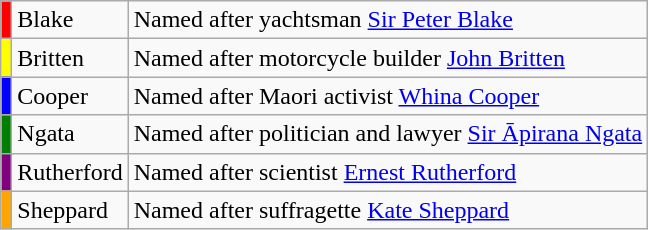<table class="wikitable">
<tr>
<td bgcolor=red></td>
<td>Blake</td>
<td>Named after yachtsman <a href='#'>Sir Peter Blake</a></td>
</tr>
<tr>
<td bgcolor=yellow></td>
<td>Britten</td>
<td>Named after motorcycle builder <a href='#'>John Britten</a></td>
</tr>
<tr>
<td bgcolor=blue></td>
<td>Cooper</td>
<td>Named after Maori activist <a href='#'>Whina Cooper</a></td>
</tr>
<tr>
<td bgcolor=green></td>
<td>Ngata</td>
<td>Named after politician and lawyer <a href='#'>Sir Āpirana Ngata</a></td>
</tr>
<tr>
<td bgcolor=purple></td>
<td>Rutherford</td>
<td>Named after scientist <a href='#'>Ernest Rutherford</a></td>
</tr>
<tr>
<td bgcolor=orange></td>
<td>Sheppard</td>
<td>Named after suffragette <a href='#'>Kate Sheppard</a></td>
</tr>
</table>
